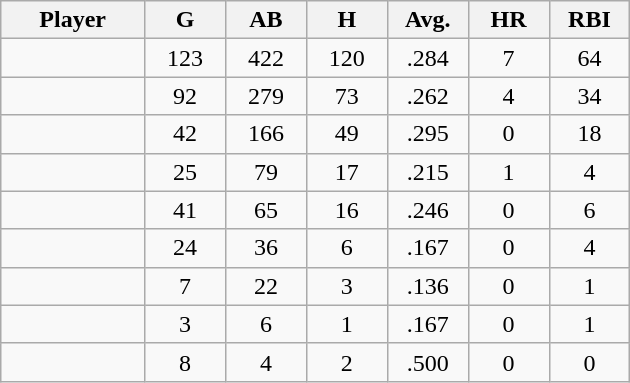<table class="wikitable sortable">
<tr>
<th bgcolor="#DDDDFF" width="16%">Player</th>
<th bgcolor="#DDDDFF" width="9%">G</th>
<th bgcolor="#DDDDFF" width="9%">AB</th>
<th bgcolor="#DDDDFF" width="9%">H</th>
<th bgcolor="#DDDDFF" width="9%">Avg.</th>
<th bgcolor="#DDDDFF" width="9%">HR</th>
<th bgcolor="#DDDDFF" width="9%">RBI</th>
</tr>
<tr align="center">
<td></td>
<td>123</td>
<td>422</td>
<td>120</td>
<td>.284</td>
<td>7</td>
<td>64</td>
</tr>
<tr align="center">
<td></td>
<td>92</td>
<td>279</td>
<td>73</td>
<td>.262</td>
<td>4</td>
<td>34</td>
</tr>
<tr align="center">
<td></td>
<td>42</td>
<td>166</td>
<td>49</td>
<td>.295</td>
<td>0</td>
<td>18</td>
</tr>
<tr align="center">
<td></td>
<td>25</td>
<td>79</td>
<td>17</td>
<td>.215</td>
<td>1</td>
<td>4</td>
</tr>
<tr align="center">
<td></td>
<td>41</td>
<td>65</td>
<td>16</td>
<td>.246</td>
<td>0</td>
<td>6</td>
</tr>
<tr align="center">
<td></td>
<td>24</td>
<td>36</td>
<td>6</td>
<td>.167</td>
<td>0</td>
<td>4</td>
</tr>
<tr align="center">
<td></td>
<td>7</td>
<td>22</td>
<td>3</td>
<td>.136</td>
<td>0</td>
<td>1</td>
</tr>
<tr align="center">
<td></td>
<td>3</td>
<td>6</td>
<td>1</td>
<td>.167</td>
<td>0</td>
<td>1</td>
</tr>
<tr align="center">
<td></td>
<td>8</td>
<td>4</td>
<td>2</td>
<td>.500</td>
<td>0</td>
<td>0</td>
</tr>
</table>
